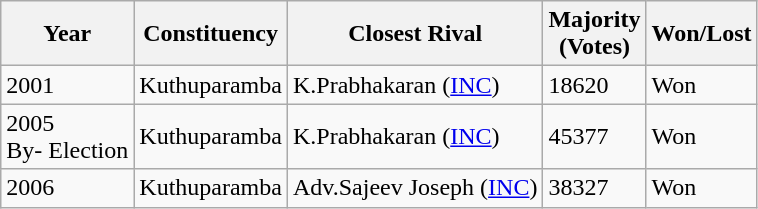<table class="wikitable">
<tr>
<th>Year</th>
<th>Constituency</th>
<th>Closest Rival</th>
<th>Majority<br>(Votes)</th>
<th>Won/Lost</th>
</tr>
<tr>
<td>2001</td>
<td>Kuthuparamba</td>
<td>K.Prabhakaran (<a href='#'>INC</a>)</td>
<td>18620</td>
<td>Won</td>
</tr>
<tr>
<td>2005<br>By- Election</td>
<td>Kuthuparamba</td>
<td>K.Prabhakaran (<a href='#'>INC</a>)</td>
<td>45377</td>
<td>Won</td>
</tr>
<tr>
<td>2006</td>
<td>Kuthuparamba</td>
<td>Adv.Sajeev Joseph (<a href='#'>INC</a>)</td>
<td>38327</td>
<td>Won</td>
</tr>
</table>
